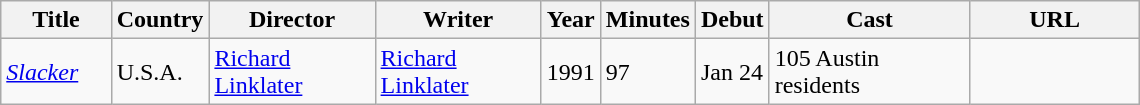<table class="wikitable" style="width:760px">
<tr>
<th width="75">Title</th>
<th width="50">Country</th>
<th width="125">Director</th>
<th width="125">Writer</th>
<th width="30">Year</th>
<th width="15">Minutes</th>
<th width="40">Debut</th>
<th width="160">Cast</th>
<th width="140">URL</th>
</tr>
<tr>
<td><em><a href='#'>Slacker</a></em></td>
<td>U.S.A.</td>
<td><a href='#'>Richard Linklater</a></td>
<td><a href='#'>Richard Linklater</a></td>
<td>1991</td>
<td>97</td>
<td>Jan 24</td>
<td>105 Austin residents</td>
<td> </td>
</tr>
</table>
